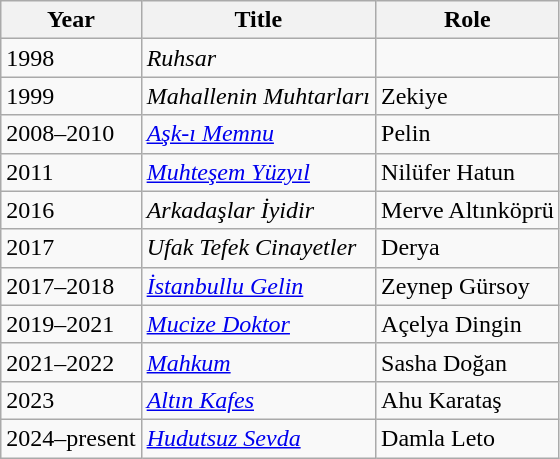<table class="wikitable">
<tr>
<th>Year</th>
<th>Title</th>
<th>Role</th>
</tr>
<tr>
<td>1998</td>
<td><em>Ruhsar</em></td>
<td></td>
</tr>
<tr>
<td>1999</td>
<td><em>Mahallenin Muhtarları</em></td>
<td>Zekiye</td>
</tr>
<tr>
<td>2008–2010</td>
<td><em><a href='#'>Aşk-ı Memnu</a></em></td>
<td>Pelin</td>
</tr>
<tr>
<td>2011</td>
<td><em><a href='#'>Muhteşem Yüzyıl</a></em></td>
<td>Nilüfer Hatun</td>
</tr>
<tr>
<td>2016</td>
<td><em>Arkadaşlar İyidir</em></td>
<td>Merve Altınköprü</td>
</tr>
<tr>
<td>2017</td>
<td><em>Ufak Tefek Cinayetler</em></td>
<td>Derya</td>
</tr>
<tr>
<td>2017–2018</td>
<td><em><a href='#'>İstanbullu Gelin</a></em></td>
<td>Zeynep Gürsoy</td>
</tr>
<tr>
<td>2019–2021</td>
<td><em><a href='#'>Mucize Doktor</a></em></td>
<td>Açelya Dingin</td>
</tr>
<tr>
<td>2021–2022</td>
<td><em><a href='#'>Mahkum</a></em></td>
<td>Sasha Doğan</td>
</tr>
<tr>
<td>2023</td>
<td><em><a href='#'>Altın Kafes</a></em></td>
<td>Ahu Karataş</td>
</tr>
<tr>
<td>2024–present</td>
<td><em><a href='#'>Hudutsuz Sevda</a></em></td>
<td>Damla Leto</td>
</tr>
</table>
